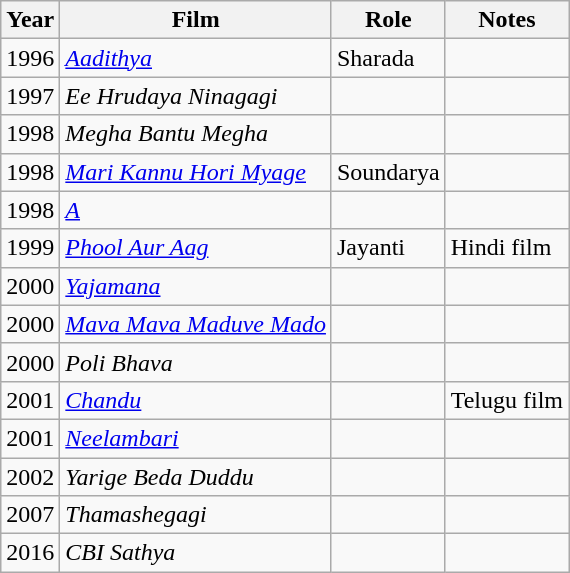<table class="wikitable sortable">
<tr>
<th>Year</th>
<th>Film</th>
<th>Role</th>
<th class="unsortable">Notes</th>
</tr>
<tr>
<td>1996</td>
<td><em><a href='#'>Aadithya</a></em></td>
<td>Sharada</td>
<td></td>
</tr>
<tr>
<td>1997</td>
<td><em>Ee Hrudaya Ninagagi</em></td>
<td></td>
<td></td>
</tr>
<tr>
<td>1998</td>
<td><em>Megha Bantu Megha</em></td>
<td></td>
<td></td>
</tr>
<tr>
<td>1998</td>
<td><em><a href='#'>Mari Kannu Hori Myage</a></em></td>
<td>Soundarya</td>
<td></td>
</tr>
<tr>
<td>1998</td>
<td><em><a href='#'>A</a></em></td>
<td></td>
<td></td>
</tr>
<tr>
<td>1999</td>
<td><em><a href='#'>Phool Aur Aag</a></em></td>
<td>Jayanti</td>
<td>Hindi film</td>
</tr>
<tr>
<td>2000</td>
<td><em><a href='#'>Yajamana</a></em></td>
<td></td>
<td></td>
</tr>
<tr>
<td>2000</td>
<td><em><a href='#'>Mava Mava Maduve Mado</a></em></td>
<td></td>
<td></td>
</tr>
<tr>
<td>2000</td>
<td><em>Poli Bhava</em></td>
<td></td>
<td></td>
</tr>
<tr>
<td>2001</td>
<td><a href='#'><em>Chandu</em></a></td>
<td></td>
<td>Telugu film</td>
</tr>
<tr>
<td>2001</td>
<td><em><a href='#'>Neelambari</a></em></td>
<td></td>
<td></td>
</tr>
<tr>
<td>2002</td>
<td><em>Yarige Beda Duddu</em></td>
<td></td>
<td></td>
</tr>
<tr>
<td>2007</td>
<td><em>Thamashegagi</em></td>
<td></td>
<td></td>
</tr>
<tr>
<td>2016</td>
<td><em>CBI Sathya</em></td>
<td></td>
<td></td>
</tr>
</table>
